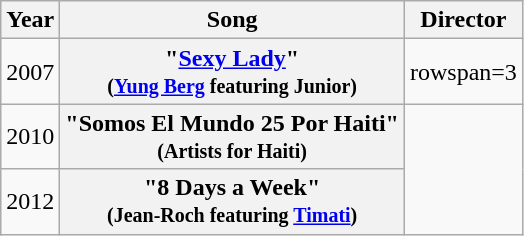<table class="wikitable plainrowheaders" style="text-align:center;" border="1">
<tr>
<th scope="col">Year</th>
<th scope="col">Song</th>
<th scope="col">Director</th>
</tr>
<tr>
<td>2007</td>
<th scope="row">"<a href='#'>Sexy Lady</a>" <br><small>(<a href='#'>Yung Berg</a> featuring Junior)</small></th>
<td>rowspan=3 </td>
</tr>
<tr>
<td>2010</td>
<th scope="row">"Somos El Mundo 25 Por Haiti" <br><small>(Artists for Haiti)</small></th>
</tr>
<tr>
<td>2012</td>
<th scope="row">"8 Days a Week" <br><small>(Jean-Roch featuring <a href='#'>Timati</a>)</small></th>
</tr>
</table>
